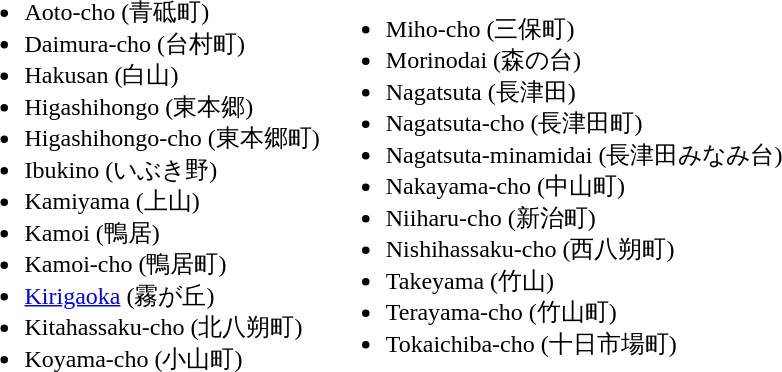<table>
<tr>
<td><br><ul><li>Aoto-cho (青砥町)</li><li>Daimura-cho (台村町)</li><li>Hakusan (白山)</li><li>Higashihongo (東本郷)</li><li>Higashihongo-cho (東本郷町)</li><li>Ibukino (いぶき野)</li><li>Kamiyama (上山)</li><li>Kamoi (鴨居)</li><li>Kamoi-cho (鴨居町)</li><li><a href='#'>Kirigaoka</a> (霧が丘)</li><li>Kitahassaku-cho (北八朔町)</li><li>Koyama-cho (小山町)</li></ul></td>
<td><br><ul><li>Miho-cho (三保町)</li><li>Morinodai (森の台)</li><li>Nagatsuta (長津田)</li><li>Nagatsuta-cho (長津田町)</li><li>Nagatsuta-minamidai (長津田みなみ台)</li><li>Nakayama-cho (中山町)</li><li>Niiharu-cho (新治町)</li><li>Nishihassaku-cho (西八朔町)</li><li>Takeyama (竹山)</li><li>Terayama-cho (竹山町)</li><li>Tokaichiba-cho (十日市場町)</li></ul></td>
</tr>
</table>
